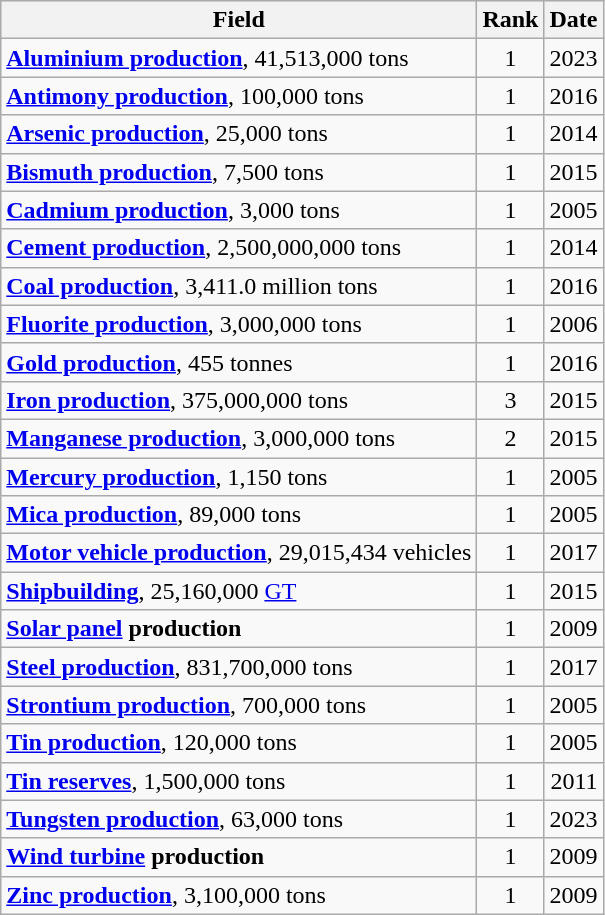<table class="wikitable sortable">
<tr style="background:#ececec;">
<th>Field</th>
<th>Rank</th>
<th>Date</th>
</tr>
<tr>
<td><strong><a href='#'>Aluminium production</a></strong>, 41,513,000 tons</td>
<td style="text-align:center;">1</td>
<td align="right">2023</td>
</tr>
<tr>
<td><strong><a href='#'>Antimony production</a></strong>, 100,000 tons</td>
<td style="text-align:center;">1</td>
<td align="right">2016</td>
</tr>
<tr>
<td><strong><a href='#'>Arsenic production</a></strong>, 25,000 tons</td>
<td style="text-align:center;">1</td>
<td align="right">2014</td>
</tr>
<tr>
<td><strong><a href='#'>Bismuth production</a></strong>, 7,500 tons</td>
<td style="text-align:center;">1</td>
<td align="right">2015</td>
</tr>
<tr>
<td><strong><a href='#'>Cadmium production</a></strong>, 3,000 tons</td>
<td style="text-align:center;">1</td>
<td align="right">2005</td>
</tr>
<tr>
<td><strong><a href='#'>Cement production</a></strong>, 2,500,000,000 tons</td>
<td style="text-align:center;">1</td>
<td align="right">2014</td>
</tr>
<tr>
<td><strong><a href='#'>Coal production</a></strong>, 3,411.0 million tons</td>
<td style="text-align:center;">1</td>
<td align="right">2016</td>
</tr>
<tr>
<td><strong><a href='#'>Fluorite production</a></strong>, 3,000,000 tons</td>
<td style="text-align:center;">1</td>
<td align="right">2006</td>
</tr>
<tr>
<td><strong><a href='#'>Gold production</a></strong>, 455 tonnes</td>
<td style="text-align:center;">1</td>
<td align="right">2016</td>
</tr>
<tr>
<td><strong><a href='#'>Iron production</a></strong>, 375,000,000 tons</td>
<td style="text-align:center;">3</td>
<td align="right">2015</td>
</tr>
<tr>
<td><strong><a href='#'>Manganese production</a></strong>, 3,000,000 tons</td>
<td style="text-align:center;">2</td>
<td align="right">2015</td>
</tr>
<tr>
<td><strong><a href='#'>Mercury production</a></strong>, 1,150 tons</td>
<td style="text-align:center;">1</td>
<td align="right">2005</td>
</tr>
<tr>
<td><strong><a href='#'>Mica production</a></strong>, 89,000 tons</td>
<td style="text-align:center;">1</td>
<td align="right">2005</td>
</tr>
<tr>
<td><strong><a href='#'>Motor vehicle production</a></strong>, 29,015,434 vehicles</td>
<td style="text-align:center;">1</td>
<td align="right">2017</td>
</tr>
<tr>
<td><strong><a href='#'>Shipbuilding</a></strong>, 25,160,000 <a href='#'>GT</a></td>
<td style="text-align:center;">1</td>
<td align="right">2015</td>
</tr>
<tr>
<td><strong><a href='#'>Solar panel</a> production</strong></td>
<td style="text-align:center;">1</td>
<td align="right">2009</td>
</tr>
<tr>
<td><strong><a href='#'>Steel production</a></strong>, 831,700,000 tons</td>
<td style="text-align:center;">1</td>
<td align="right">2017</td>
</tr>
<tr ff>
<td><strong><a href='#'>Strontium production</a></strong>, 700,000 tons</td>
<td style="text-align:center;">1</td>
<td align="right">2005</td>
</tr>
<tr>
<td><strong><a href='#'>Tin production</a></strong>, 120,000 tons</td>
<td style="text-align:center;">1</td>
<td align="right">2005</td>
</tr>
<tr>
<td><strong><a href='#'>Tin reserves</a></strong>, 1,500,000 tons</td>
<td style="text-align:center;">1</td>
<td align="right">2011</td>
</tr>
<tr>
<td><strong><a href='#'>Tungsten production</a></strong>, 63,000 tons</td>
<td style="text-align:center;">1</td>
<td align="right">2023</td>
</tr>
<tr>
<td><strong><a href='#'>Wind turbine</a> production</strong></td>
<td style="text-align:center;">1</td>
<td align="right">2009</td>
</tr>
<tr>
<td><strong><a href='#'>Zinc production</a></strong>, 3,100,000 tons</td>
<td style="text-align:center;">1</td>
<td align="right">2009</td>
</tr>
</table>
